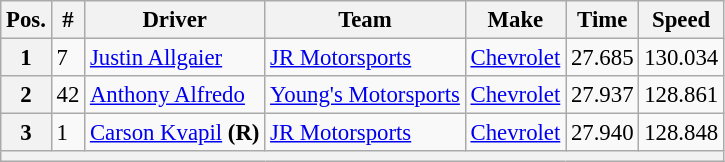<table class="wikitable" style="font-size:95%">
<tr>
<th>Pos.</th>
<th>#</th>
<th>Driver</th>
<th>Team</th>
<th>Make</th>
<th>Time</th>
<th>Speed</th>
</tr>
<tr>
<th>1</th>
<td>7</td>
<td><a href='#'>Justin Allgaier</a></td>
<td><a href='#'>JR Motorsports</a></td>
<td><a href='#'>Chevrolet</a></td>
<td>27.685</td>
<td>130.034</td>
</tr>
<tr>
<th>2</th>
<td>42</td>
<td><a href='#'>Anthony Alfredo</a></td>
<td><a href='#'>Young's Motorsports</a></td>
<td><a href='#'>Chevrolet</a></td>
<td>27.937</td>
<td>128.861</td>
</tr>
<tr>
<th>3</th>
<td>1</td>
<td><a href='#'>Carson Kvapil</a> <strong>(R)</strong></td>
<td><a href='#'>JR Motorsports</a></td>
<td><a href='#'>Chevrolet</a></td>
<td>27.940</td>
<td>128.848</td>
</tr>
<tr>
<th colspan="7"></th>
</tr>
</table>
